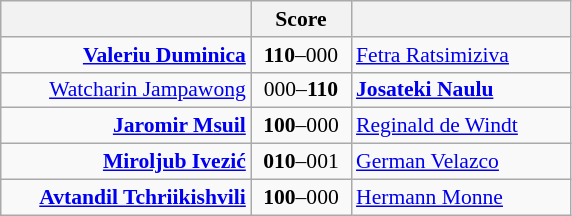<table class="wikitable" style="text-align: center; font-size:90% ">
<tr>
<th align="right" width="160"></th>
<th width="60">Score</th>
<th align="left" width="140"></th>
</tr>
<tr>
<td align=right><strong><a href='#'>Valeriu Duminica</a></strong> </td>
<td align=center><strong>110</strong>–000</td>
<td align=left> <a href='#'>Fetra Ratsimiziva</a></td>
</tr>
<tr>
<td align=right><a href='#'>Watcharin Jampawong</a> </td>
<td align=center>000–<strong>110</strong></td>
<td align=left> <strong><a href='#'>Josateki Naulu</a></strong></td>
</tr>
<tr>
<td align=right><strong><a href='#'>Jaromir Msuil</a></strong> </td>
<td align=center><strong>100</strong>–000</td>
<td align=left> <a href='#'>Reginald de Windt</a></td>
</tr>
<tr>
<td align=right><strong><a href='#'>Miroljub Ivezić</a></strong> </td>
<td align=center><strong>010</strong>–001</td>
<td align=left> <a href='#'>German Velazco</a></td>
</tr>
<tr>
<td align=right><strong><a href='#'>Avtandil Tchriikishvili</a></strong> </td>
<td align=center><strong>100</strong>–000</td>
<td align=left> <a href='#'>Hermann Monne</a></td>
</tr>
</table>
